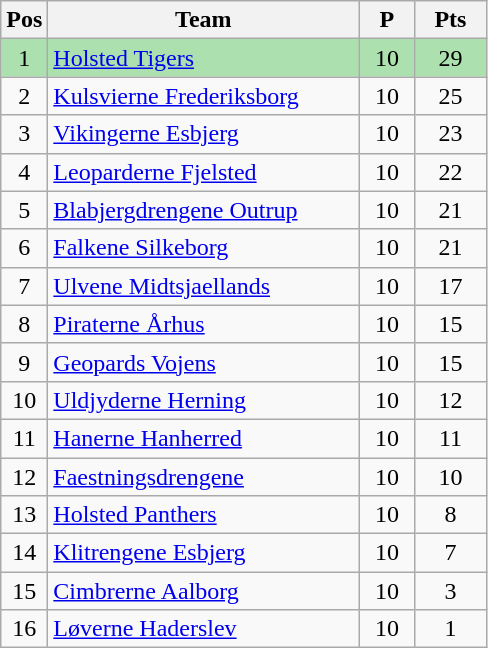<table class="wikitable" style="font-size: 100%">
<tr>
<th width=20>Pos</th>
<th width=200>Team</th>
<th width=30>P</th>
<th width=40>Pts</th>
</tr>
<tr align=center style="background:#ACE1AF;">
<td>1</td>
<td align="left"><a href='#'>Holsted Tigers</a></td>
<td>10</td>
<td>29</td>
</tr>
<tr align=center>
<td>2</td>
<td align="left"><a href='#'>Kulsvierne Frederiksborg</a></td>
<td>10</td>
<td>25</td>
</tr>
<tr align=center>
<td>3</td>
<td align="left"><a href='#'>Vikingerne Esbjerg</a></td>
<td>10</td>
<td>23</td>
</tr>
<tr align=center>
<td>4</td>
<td align="left"><a href='#'>Leoparderne Fjelsted</a></td>
<td>10</td>
<td>22</td>
</tr>
<tr align=center>
<td>5</td>
<td align="left"><a href='#'>Blabjergdrengene Outrup</a></td>
<td>10</td>
<td>21</td>
</tr>
<tr align=center>
<td>6</td>
<td align="left"><a href='#'>Falkene Silkeborg</a></td>
<td>10</td>
<td>21</td>
</tr>
<tr align=center>
<td>7</td>
<td align="left"><a href='#'>Ulvene Midtsjaellands</a></td>
<td>10</td>
<td>17</td>
</tr>
<tr align=center>
<td>8</td>
<td align="left"><a href='#'>Piraterne Århus</a></td>
<td>10</td>
<td>15</td>
</tr>
<tr align=center>
<td>9</td>
<td align="left"><a href='#'>Geopards Vojens</a></td>
<td>10</td>
<td>15</td>
</tr>
<tr align=center>
<td>10</td>
<td align="left"><a href='#'>Uldjyderne Herning</a></td>
<td>10</td>
<td>12</td>
</tr>
<tr align=center>
<td>11</td>
<td align="left"><a href='#'>Hanerne Hanherred</a></td>
<td>10</td>
<td>11</td>
</tr>
<tr align=center>
<td>12</td>
<td align="left"><a href='#'>Faestningsdrengene</a></td>
<td>10</td>
<td>10</td>
</tr>
<tr align=center>
<td>13</td>
<td align="left"><a href='#'>Holsted Panthers</a></td>
<td>10</td>
<td>8</td>
</tr>
<tr align=center>
<td>14</td>
<td align="left"><a href='#'>Klitrengene Esbjerg</a></td>
<td>10</td>
<td>7</td>
</tr>
<tr align=center>
<td>15</td>
<td align="left"><a href='#'>Cimbrerne Aalborg</a></td>
<td>10</td>
<td>3</td>
</tr>
<tr align=center>
<td>16</td>
<td align="left"><a href='#'>Løverne Haderslev</a></td>
<td>10</td>
<td>1</td>
</tr>
</table>
